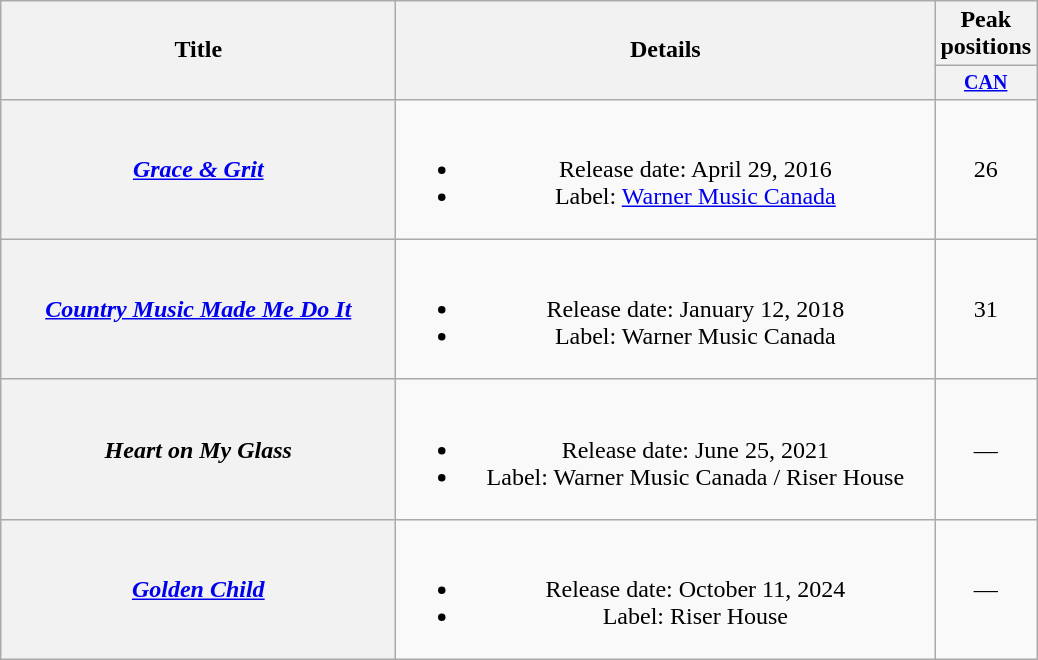<table class="wikitable plainrowheaders" style="text-align:center;">
<tr>
<th scope="col" rowspan="2" style="width:16em;">Title</th>
<th scope="col" rowspan="2" style="width:22em;">Details</th>
<th scope="col">Peak<br>positions</th>
</tr>
<tr style="font-size:smaller;">
<th scope="col" style="width:4em;"><a href='#'>CAN</a><br></th>
</tr>
<tr>
<th scope="row"><em><a href='#'>Grace & Grit</a></em></th>
<td><br><ul><li>Release date: April 29, 2016</li><li>Label: <a href='#'>Warner Music Canada</a></li></ul></td>
<td>26</td>
</tr>
<tr>
<th scope="row"><em><a href='#'>Country Music Made Me Do It</a></em></th>
<td><br><ul><li>Release date: January 12, 2018</li><li>Label: Warner Music Canada</li></ul></td>
<td>31</td>
</tr>
<tr>
<th scope="row"><em>Heart on My Glass</em></th>
<td><br><ul><li>Release date: June 25, 2021</li><li>Label: Warner Music Canada / Riser House</li></ul></td>
<td>—</td>
</tr>
<tr>
<th scope="row"><em><a href='#'>Golden Child</a></em></th>
<td><br><ul><li>Release date: October 11, 2024</li><li>Label: Riser House</li></ul></td>
<td>—</td>
</tr>
</table>
